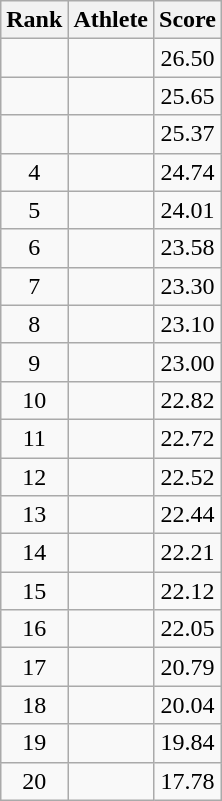<table class="wikitable" style="text-align:center">
<tr>
<th>Rank</th>
<th>Athlete</th>
<th>Score</th>
</tr>
<tr>
<td></td>
<td align="left"></td>
<td>26.50</td>
</tr>
<tr>
<td></td>
<td align="left"></td>
<td>25.65</td>
</tr>
<tr>
<td></td>
<td align="left"></td>
<td>25.37</td>
</tr>
<tr>
<td>4</td>
<td align="left"></td>
<td>24.74</td>
</tr>
<tr>
<td>5</td>
<td align="left"></td>
<td>24.01</td>
</tr>
<tr>
<td>6</td>
<td align="left"></td>
<td>23.58</td>
</tr>
<tr>
<td>7</td>
<td align="left"></td>
<td>23.30</td>
</tr>
<tr>
<td>8</td>
<td align="left"></td>
<td>23.10</td>
</tr>
<tr>
<td>9</td>
<td align="left"></td>
<td>23.00</td>
</tr>
<tr>
<td>10</td>
<td align="left"></td>
<td>22.82</td>
</tr>
<tr>
<td>11</td>
<td align="left"></td>
<td>22.72</td>
</tr>
<tr>
<td>12</td>
<td align="left"></td>
<td>22.52</td>
</tr>
<tr>
<td>13</td>
<td align="left"></td>
<td>22.44</td>
</tr>
<tr>
<td>14</td>
<td align="left"></td>
<td>22.21</td>
</tr>
<tr>
<td>15</td>
<td align="left"></td>
<td>22.12</td>
</tr>
<tr>
<td>16</td>
<td align="left"></td>
<td>22.05</td>
</tr>
<tr>
<td>17</td>
<td align="left"></td>
<td>20.79</td>
</tr>
<tr>
<td>18</td>
<td align="left"></td>
<td>20.04</td>
</tr>
<tr>
<td>19</td>
<td align="left"></td>
<td>19.84</td>
</tr>
<tr>
<td>20</td>
<td align="left"></td>
<td>17.78</td>
</tr>
</table>
